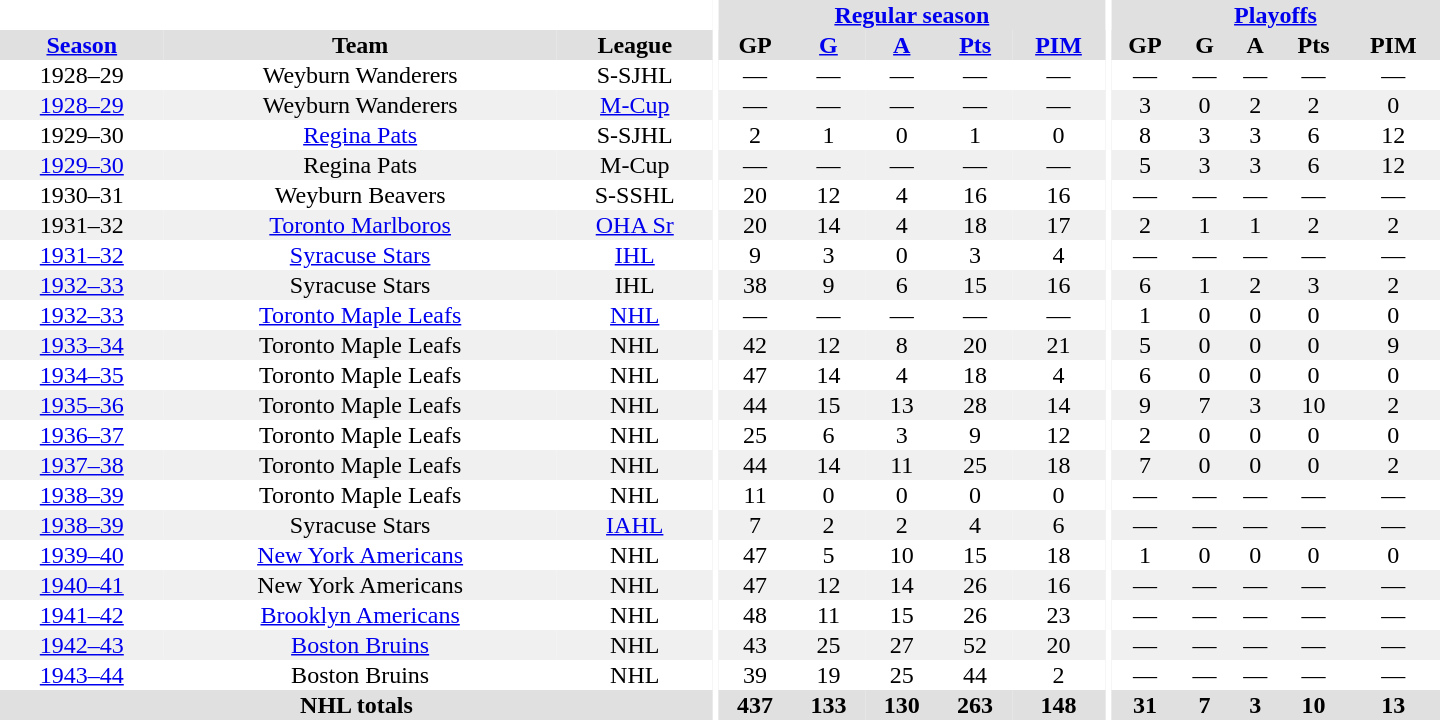<table border="0" cellpadding="1" cellspacing="0" style="text-align:center; width:60em">
<tr bgcolor="#e0e0e0">
<th colspan="3" bgcolor="#ffffff"></th>
<th rowspan="100" bgcolor="#ffffff"></th>
<th colspan="5"><a href='#'>Regular season</a></th>
<th rowspan="100" bgcolor="#ffffff"></th>
<th colspan="5"><a href='#'>Playoffs</a></th>
</tr>
<tr bgcolor="#e0e0e0">
<th><a href='#'>Season</a></th>
<th>Team</th>
<th>League</th>
<th>GP</th>
<th><a href='#'>G</a></th>
<th><a href='#'>A</a></th>
<th><a href='#'>Pts</a></th>
<th><a href='#'>PIM</a></th>
<th>GP</th>
<th>G</th>
<th>A</th>
<th>Pts</th>
<th>PIM</th>
</tr>
<tr>
<td>1928–29</td>
<td>Weyburn Wanderers</td>
<td>S-SJHL</td>
<td>—</td>
<td>—</td>
<td>—</td>
<td>—</td>
<td>—</td>
<td>—</td>
<td>—</td>
<td>—</td>
<td>—</td>
<td>—</td>
</tr>
<tr bgcolor="#f0f0f0">
<td><a href='#'>1928–29</a></td>
<td>Weyburn Wanderers</td>
<td><a href='#'>M-Cup</a></td>
<td>—</td>
<td>—</td>
<td>—</td>
<td>—</td>
<td>—</td>
<td>3</td>
<td>0</td>
<td>2</td>
<td>2</td>
<td>0</td>
</tr>
<tr>
<td>1929–30</td>
<td><a href='#'>Regina Pats</a></td>
<td>S-SJHL</td>
<td>2</td>
<td>1</td>
<td>0</td>
<td>1</td>
<td>0</td>
<td>8</td>
<td>3</td>
<td>3</td>
<td>6</td>
<td>12</td>
</tr>
<tr bgcolor="#f0f0f0">
<td><a href='#'>1929–30</a></td>
<td>Regina Pats</td>
<td>M-Cup</td>
<td>—</td>
<td>—</td>
<td>—</td>
<td>—</td>
<td>—</td>
<td>5</td>
<td>3</td>
<td>3</td>
<td>6</td>
<td>12</td>
</tr>
<tr>
<td>1930–31</td>
<td>Weyburn Beavers</td>
<td>S-SSHL</td>
<td>20</td>
<td>12</td>
<td>4</td>
<td>16</td>
<td>16</td>
<td>—</td>
<td>—</td>
<td>—</td>
<td>—</td>
<td>—</td>
</tr>
<tr bgcolor="#f0f0f0">
<td>1931–32</td>
<td><a href='#'>Toronto Marlboros</a></td>
<td><a href='#'>OHA Sr</a></td>
<td>20</td>
<td>14</td>
<td>4</td>
<td>18</td>
<td>17</td>
<td>2</td>
<td>1</td>
<td>1</td>
<td>2</td>
<td>2</td>
</tr>
<tr>
<td><a href='#'>1931–32</a></td>
<td><a href='#'>Syracuse Stars</a></td>
<td><a href='#'>IHL</a></td>
<td>9</td>
<td>3</td>
<td>0</td>
<td>3</td>
<td>4</td>
<td>—</td>
<td>—</td>
<td>—</td>
<td>—</td>
<td>—</td>
</tr>
<tr bgcolor="#f0f0f0">
<td><a href='#'>1932–33</a></td>
<td>Syracuse Stars</td>
<td>IHL</td>
<td>38</td>
<td>9</td>
<td>6</td>
<td>15</td>
<td>16</td>
<td>6</td>
<td>1</td>
<td>2</td>
<td>3</td>
<td>2</td>
</tr>
<tr>
<td><a href='#'>1932–33</a></td>
<td><a href='#'>Toronto Maple Leafs</a></td>
<td><a href='#'>NHL</a></td>
<td>—</td>
<td>—</td>
<td>—</td>
<td>—</td>
<td>—</td>
<td>1</td>
<td>0</td>
<td>0</td>
<td>0</td>
<td>0</td>
</tr>
<tr bgcolor="#f0f0f0">
<td><a href='#'>1933–34</a></td>
<td>Toronto Maple Leafs</td>
<td>NHL</td>
<td>42</td>
<td>12</td>
<td>8</td>
<td>20</td>
<td>21</td>
<td>5</td>
<td>0</td>
<td>0</td>
<td>0</td>
<td>9</td>
</tr>
<tr>
<td><a href='#'>1934–35</a></td>
<td>Toronto Maple Leafs</td>
<td>NHL</td>
<td>47</td>
<td>14</td>
<td>4</td>
<td>18</td>
<td>4</td>
<td>6</td>
<td>0</td>
<td>0</td>
<td>0</td>
<td>0</td>
</tr>
<tr bgcolor="#f0f0f0">
<td><a href='#'>1935–36</a></td>
<td>Toronto Maple Leafs</td>
<td>NHL</td>
<td>44</td>
<td>15</td>
<td>13</td>
<td>28</td>
<td>14</td>
<td>9</td>
<td>7</td>
<td>3</td>
<td>10</td>
<td>2</td>
</tr>
<tr>
<td><a href='#'>1936–37</a></td>
<td>Toronto Maple Leafs</td>
<td>NHL</td>
<td>25</td>
<td>6</td>
<td>3</td>
<td>9</td>
<td>12</td>
<td>2</td>
<td>0</td>
<td>0</td>
<td>0</td>
<td>0</td>
</tr>
<tr bgcolor="#f0f0f0">
<td><a href='#'>1937–38</a></td>
<td>Toronto Maple Leafs</td>
<td>NHL</td>
<td>44</td>
<td>14</td>
<td>11</td>
<td>25</td>
<td>18</td>
<td>7</td>
<td>0</td>
<td>0</td>
<td>0</td>
<td>2</td>
</tr>
<tr>
<td><a href='#'>1938–39</a></td>
<td>Toronto Maple Leafs</td>
<td>NHL</td>
<td>11</td>
<td>0</td>
<td>0</td>
<td>0</td>
<td>0</td>
<td>—</td>
<td>—</td>
<td>—</td>
<td>—</td>
<td>—</td>
</tr>
<tr bgcolor="#f0f0f0">
<td><a href='#'>1938–39</a></td>
<td>Syracuse Stars</td>
<td><a href='#'>IAHL</a></td>
<td>7</td>
<td>2</td>
<td>2</td>
<td>4</td>
<td>6</td>
<td>—</td>
<td>—</td>
<td>—</td>
<td>—</td>
<td>—</td>
</tr>
<tr>
<td><a href='#'>1939–40</a></td>
<td><a href='#'>New York Americans</a></td>
<td>NHL</td>
<td>47</td>
<td>5</td>
<td>10</td>
<td>15</td>
<td>18</td>
<td>1</td>
<td>0</td>
<td>0</td>
<td>0</td>
<td>0</td>
</tr>
<tr bgcolor="#f0f0f0">
<td><a href='#'>1940–41</a></td>
<td>New York Americans</td>
<td>NHL</td>
<td>47</td>
<td>12</td>
<td>14</td>
<td>26</td>
<td>16</td>
<td>—</td>
<td>—</td>
<td>—</td>
<td>—</td>
<td>—</td>
</tr>
<tr>
<td><a href='#'>1941–42</a></td>
<td><a href='#'>Brooklyn Americans</a></td>
<td>NHL</td>
<td>48</td>
<td>11</td>
<td>15</td>
<td>26</td>
<td>23</td>
<td>—</td>
<td>—</td>
<td>—</td>
<td>—</td>
<td>—</td>
</tr>
<tr bgcolor="#f0f0f0">
<td><a href='#'>1942–43</a></td>
<td><a href='#'>Boston Bruins</a></td>
<td>NHL</td>
<td>43</td>
<td>25</td>
<td>27</td>
<td>52</td>
<td>20</td>
<td>—</td>
<td>—</td>
<td>—</td>
<td>—</td>
<td>—</td>
</tr>
<tr>
<td><a href='#'>1943–44</a></td>
<td>Boston Bruins</td>
<td>NHL</td>
<td>39</td>
<td>19</td>
<td>25</td>
<td>44</td>
<td>2</td>
<td>—</td>
<td>—</td>
<td>—</td>
<td>—</td>
<td>—</td>
</tr>
<tr bgcolor="#e0e0e0">
<th colspan="3">NHL totals</th>
<th>437</th>
<th>133</th>
<th>130</th>
<th>263</th>
<th>148</th>
<th>31</th>
<th>7</th>
<th>3</th>
<th>10</th>
<th>13</th>
</tr>
</table>
